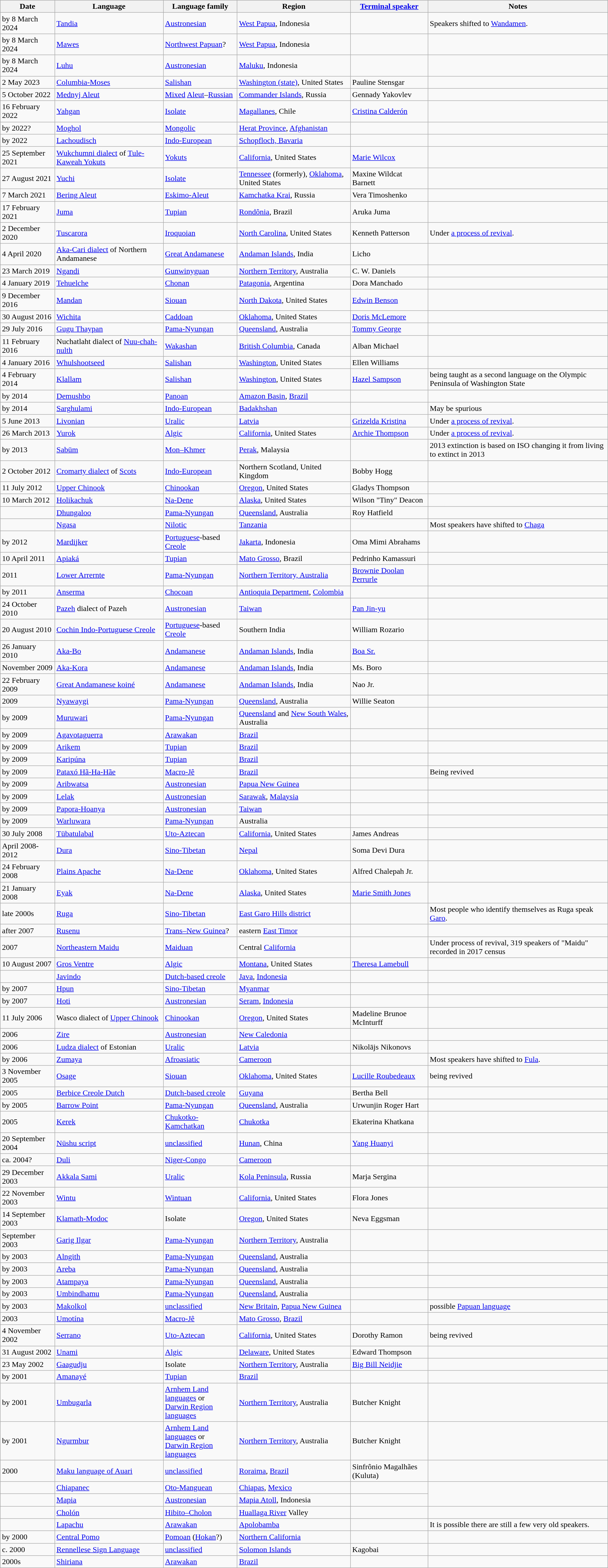<table class="wikitable sortable" border="1">
<tr>
<th>Date</th>
<th>Language</th>
<th>Language family</th>
<th>Region</th>
<th><a href='#'>Terminal speaker</a></th>
<th>Notes</th>
</tr>
<tr>
<td>by 8 March 2024</td>
<td><a href='#'>Tandia</a></td>
<td><a href='#'>Austronesian</a></td>
<td><a href='#'>West Papua</a>, Indonesia</td>
<td></td>
<td>Speakers shifted to <a href='#'>Wandamen</a>.</td>
</tr>
<tr>
<td>by 8 March 2024</td>
<td><a href='#'>Mawes</a></td>
<td><a href='#'>Northwest Papuan</a>?</td>
<td><a href='#'>West Papua</a>, Indonesia</td>
<td></td>
<td></td>
</tr>
<tr>
<td>by 8 March 2024</td>
<td><a href='#'>Luhu</a></td>
<td><a href='#'>Austronesian</a></td>
<td><a href='#'>Maluku</a>, Indonesia</td>
<td></td>
<td></td>
</tr>
<tr>
<td>2 May 2023</td>
<td><a href='#'>Columbia-Moses</a></td>
<td><a href='#'>Salishan</a></td>
<td><a href='#'>Washington (state)</a>, United States</td>
<td>Pauline Stensgar</td>
<td></td>
</tr>
<tr>
<td>5 October 2022</td>
<td><a href='#'>Mednyj Aleut</a></td>
<td><a href='#'>Mixed</a> <a href='#'>Aleut</a>–<a href='#'>Russian</a></td>
<td><a href='#'>Commander Islands</a>, Russia</td>
<td>Gennady Yakovlev</td>
<td></td>
</tr>
<tr>
<td>16 February 2022</td>
<td><a href='#'>Yahgan</a></td>
<td><a href='#'>Isolate</a></td>
<td><a href='#'>Magallanes</a>, Chile</td>
<td><a href='#'>Cristina Calderón</a></td>
<td></td>
</tr>
<tr>
<td>by 2022?</td>
<td><a href='#'>Moghol</a></td>
<td><a href='#'>Mongolic</a></td>
<td><a href='#'>Herat Province</a>, <a href='#'>Afghanistan</a></td>
<td></td>
<td></td>
</tr>
<tr>
<td>by 2022</td>
<td><a href='#'>Lachoudisch</a></td>
<td><a href='#'>Indo-European</a></td>
<td><a href='#'>Schopfloch, Bavaria</a></td>
<td></td>
<td></td>
</tr>
<tr>
<td>25 September 2021</td>
<td><a href='#'>Wukchumni dialect</a> of <a href='#'>Tule-Kaweah Yokuts</a></td>
<td><a href='#'>Yokuts</a></td>
<td><a href='#'>California</a>, United States</td>
<td><a href='#'>Marie Wilcox</a></td>
<td></td>
</tr>
<tr>
<td>27 August 2021</td>
<td><a href='#'>Yuchi</a></td>
<td><a href='#'>Isolate</a></td>
<td><a href='#'>Tennessee</a> (formerly), <a href='#'>Oklahoma</a>, United States</td>
<td>Maxine Wildcat Barnett</td>
<td></td>
</tr>
<tr>
<td>7 March 2021</td>
<td><a href='#'>Bering Aleut</a></td>
<td><a href='#'>Eskimo-Aleut</a></td>
<td><a href='#'>Kamchatka Krai</a>, Russia</td>
<td>Vera Timoshenko</td>
<td></td>
</tr>
<tr>
<td>17 February 2021</td>
<td><a href='#'>Juma</a></td>
<td><a href='#'>Tupian</a></td>
<td><a href='#'>Rondônia</a>, Brazil</td>
<td>Aruka Juma</td>
<td></td>
</tr>
<tr>
<td>2 December 2020</td>
<td><a href='#'>Tuscarora</a></td>
<td><a href='#'>Iroquoian</a></td>
<td><a href='#'>North Carolina</a>, United States</td>
<td>Kenneth Patterson</td>
<td>Under <a href='#'>a process of revival</a>.</td>
</tr>
<tr>
<td>4 April 2020</td>
<td><a href='#'>Aka-Cari dialect</a> of Northern Andamanese</td>
<td><a href='#'>Great Andamanese</a></td>
<td><a href='#'>Andaman Islands</a>, India</td>
<td>Licho</td>
<td></td>
</tr>
<tr>
<td>23 March 2019</td>
<td><a href='#'>Ngandi</a></td>
<td><a href='#'>Gunwinyguan</a></td>
<td><a href='#'>Northern Territory</a>, Australia</td>
<td>C. W. Daniels</td>
<td></td>
</tr>
<tr>
<td>4 January 2019</td>
<td><a href='#'>Tehuelche</a></td>
<td><a href='#'>Chonan</a></td>
<td><a href='#'>Patagonia</a>, Argentina</td>
<td>Dora Manchado</td>
<td></td>
</tr>
<tr>
<td>9 December 2016</td>
<td><a href='#'>Mandan</a></td>
<td><a href='#'>Siouan</a></td>
<td><a href='#'>North Dakota</a>, United States</td>
<td><a href='#'>Edwin Benson</a></td>
<td></td>
</tr>
<tr>
<td>30 August 2016</td>
<td><a href='#'>Wichita</a></td>
<td><a href='#'>Caddoan</a></td>
<td><a href='#'>Oklahoma</a>, United States</td>
<td><a href='#'>Doris McLemore</a></td>
<td></td>
</tr>
<tr>
<td>29 July 2016</td>
<td><a href='#'>Gugu Thaypan</a></td>
<td><a href='#'>Pama-Nyungan</a></td>
<td><a href='#'>Queensland</a>, Australia</td>
<td><a href='#'>Tommy George</a></td>
<td></td>
</tr>
<tr>
<td>11 February 2016</td>
<td>Nuchatlaht dialect of <a href='#'>Nuu-chah-nulth</a></td>
<td><a href='#'>Wakashan</a></td>
<td><a href='#'>British Columbia</a>, Canada</td>
<td>Alban Michael</td>
<td></td>
</tr>
<tr>
<td>4 January 2016</td>
<td><a href='#'>Whulshootseed</a></td>
<td><a href='#'>Salishan</a></td>
<td><a href='#'>Washington</a>, United States</td>
<td>Ellen Williams</td>
<td></td>
</tr>
<tr>
<td>4 February 2014</td>
<td><a href='#'>Klallam</a></td>
<td><a href='#'>Salishan</a></td>
<td><a href='#'>Washington</a>, United States</td>
<td><a href='#'>Hazel Sampson</a></td>
<td>being taught as a second language on the Olympic Peninsula of Washington State</td>
</tr>
<tr>
<td>by 2014</td>
<td><a href='#'>Demushbo</a></td>
<td><a href='#'>Panoan</a></td>
<td><a href='#'>Amazon Basin</a>, <a href='#'>Brazil</a></td>
<td></td>
<td></td>
</tr>
<tr>
<td>by 2014</td>
<td><a href='#'>Sarghulami</a></td>
<td><a href='#'>Indo-European</a></td>
<td><a href='#'>Badakhshan</a></td>
<td></td>
<td>May be spurious</td>
</tr>
<tr>
<td>5 June 2013</td>
<td><a href='#'>Livonian</a></td>
<td><a href='#'>Uralic</a></td>
<td><a href='#'>Latvia</a></td>
<td><a href='#'>Grizelda Kristiņa</a></td>
<td>Under <a href='#'>a process of revival</a>.</td>
</tr>
<tr>
<td>26 March 2013</td>
<td><a href='#'>Yurok</a></td>
<td><a href='#'>Algic</a></td>
<td><a href='#'>California</a>, United States</td>
<td><a href='#'>Archie Thompson</a></td>
<td>Under <a href='#'>a process of revival</a>.</td>
</tr>
<tr>
<td>by 2013</td>
<td><a href='#'>Sabüm</a></td>
<td><a href='#'>Mon–Khmer</a></td>
<td><a href='#'>Perak</a>, Malaysia</td>
<td></td>
<td>2013 extinction is based on ISO changing it from living to extinct in 2013</td>
</tr>
<tr>
<td>2 October 2012</td>
<td><a href='#'>Cromarty dialect</a> of <a href='#'>Scots</a></td>
<td><a href='#'>Indo-European</a></td>
<td>Northern Scotland, United Kingdom</td>
<td>Bobby Hogg</td>
<td></td>
</tr>
<tr>
<td>11 July 2012</td>
<td><a href='#'>Upper Chinook</a></td>
<td><a href='#'>Chinookan</a></td>
<td><a href='#'>Oregon</a>, United States</td>
<td>Gladys Thompson</td>
<td></td>
</tr>
<tr>
<td>10 March 2012</td>
<td><a href='#'>Holikachuk</a></td>
<td><a href='#'>Na-Dene</a></td>
<td><a href='#'>Alaska</a>, United States</td>
<td>Wilson "Tiny" Deacon</td>
<td></td>
</tr>
<tr>
<td></td>
<td><a href='#'>Dhungaloo</a></td>
<td><a href='#'>Pama-Nyungan</a></td>
<td><a href='#'>Queensland</a>, Australia</td>
<td>Roy Hatfield</td>
<td></td>
</tr>
<tr>
<td></td>
<td><a href='#'>Ngasa</a></td>
<td><a href='#'>Nilotic</a></td>
<td><a href='#'>Tanzania</a></td>
<td></td>
<td>Most speakers have shifted to <a href='#'>Chaga</a></td>
</tr>
<tr>
<td>by 2012</td>
<td><a href='#'>Mardijker</a></td>
<td><a href='#'>Portuguese</a>-based <a href='#'>Creole</a></td>
<td><a href='#'>Jakarta</a>, Indonesia</td>
<td>Oma Mimi Abrahams</td>
<td></td>
</tr>
<tr>
<td>10 April 2011</td>
<td><a href='#'>Apiaká</a></td>
<td><a href='#'>Tupian</a></td>
<td><a href='#'>Mato Grosso</a>, Brazil</td>
<td>Pedrinho Kamassuri</td>
<td></td>
</tr>
<tr>
<td>2011</td>
<td><a href='#'>Lower Arrernte</a></td>
<td><a href='#'>Pama-Nyungan</a></td>
<td><a href='#'>Northern Territory, Australia</a></td>
<td><a href='#'>Brownie Doolan Perrurle</a></td>
<td></td>
</tr>
<tr>
<td>by 2011</td>
<td><a href='#'>Anserma</a></td>
<td><a href='#'>Chocoan</a></td>
<td><a href='#'>Antioquia Department</a>, <a href='#'>Colombia</a></td>
<td></td>
</tr>
<tr>
<td>24 October 2010</td>
<td><a href='#'>Pazeh</a> dialect of Pazeh</td>
<td><a href='#'>Austronesian</a></td>
<td><a href='#'>Taiwan</a></td>
<td><a href='#'>Pan Jin-yu</a></td>
<td></td>
</tr>
<tr>
<td>20 August 2010</td>
<td><a href='#'>Cochin Indo-Portuguese Creole</a></td>
<td><a href='#'>Portuguese</a>-based <a href='#'>Creole</a></td>
<td>Southern India</td>
<td>William Rozario</td>
<td></td>
</tr>
<tr>
<td>26 January 2010</td>
<td><a href='#'>Aka-Bo</a></td>
<td><a href='#'>Andamanese</a></td>
<td><a href='#'>Andaman Islands</a>, India</td>
<td><a href='#'>Boa Sr.</a></td>
<td><br></onlyinclude></td>
</tr>
<tr>
<td>November 2009</td>
<td><a href='#'>Aka-Kora</a></td>
<td><a href='#'>Andamanese</a></td>
<td><a href='#'>Andaman Islands</a>, India</td>
<td>Ms. Boro</td>
<td></td>
</tr>
<tr>
<td>22 February 2009</td>
<td><a href='#'>Great Andamanese koiné</a></td>
<td><a href='#'>Andamanese</a></td>
<td><a href='#'>Andaman Islands</a>, India</td>
<td>Nao Jr.</td>
<td></td>
</tr>
<tr>
<td>2009</td>
<td><a href='#'>Nyawaygi</a></td>
<td><a href='#'>Pama-Nyungan</a></td>
<td><a href='#'>Queensland</a>, Australia</td>
<td>Willie Seaton</td>
<td></td>
</tr>
<tr>
<td>by 2009</td>
<td><a href='#'>Muruwari</a></td>
<td><a href='#'>Pama-Nyungan</a></td>
<td><a href='#'>Queensland</a> and <a href='#'>New South Wales</a>, Australia</td>
<td></td>
<td></td>
</tr>
<tr>
<td>by 2009</td>
<td><a href='#'>Agavotaguerra</a></td>
<td><a href='#'>Arawakan</a></td>
<td><a href='#'>Brazil</a></td>
<td></td>
<td></td>
</tr>
<tr>
<td>by 2009</td>
<td><a href='#'>Arikem</a></td>
<td><a href='#'>Tupian</a></td>
<td><a href='#'>Brazil</a></td>
<td></td>
<td></td>
</tr>
<tr>
<td>by 2009</td>
<td><a href='#'>Karipúna</a></td>
<td><a href='#'>Tupian</a></td>
<td><a href='#'>Brazil</a></td>
<td></td>
<td></td>
</tr>
<tr>
<td>by 2009</td>
<td><a href='#'>Pataxó Hã-Ha-Hãe</a></td>
<td><a href='#'>Macro-Jê</a></td>
<td><a href='#'>Brazil</a></td>
<td></td>
<td> Being revived</td>
</tr>
<tr>
<td>by 2009</td>
<td><a href='#'>Aribwatsa</a></td>
<td><a href='#'>Austronesian</a></td>
<td><a href='#'>Papua New Guinea</a></td>
<td></td>
<td></td>
</tr>
<tr>
<td>by 2009</td>
<td><a href='#'>Lelak</a></td>
<td><a href='#'>Austronesian</a></td>
<td><a href='#'>Sarawak</a>, <a href='#'>Malaysia</a></td>
<td></td>
<td></td>
</tr>
<tr>
<td>by 2009</td>
<td><a href='#'>Papora-Hoanya</a></td>
<td><a href='#'>Austronesian</a></td>
<td><a href='#'>Taiwan</a></td>
<td></td>
<td></td>
</tr>
<tr>
<td>by 2009</td>
<td><a href='#'>Warluwara</a></td>
<td><a href='#'>Pama-Nyungan</a></td>
<td>Australia</td>
<td></td>
<td></td>
</tr>
<tr>
<td>30 July 2008</td>
<td><a href='#'>Tübatulabal</a></td>
<td><a href='#'>Uto-Aztecan</a></td>
<td><a href='#'>California</a>, United States</td>
<td>James Andreas</td>
<td></td>
</tr>
<tr>
<td>April 2008-2012</td>
<td><a href='#'>Dura</a></td>
<td><a href='#'>Sino-Tibetan</a></td>
<td><a href='#'>Nepal</a></td>
<td>Soma Devi Dura</td>
<td></td>
</tr>
<tr>
<td>24 February 2008</td>
<td><a href='#'>Plains Apache</a></td>
<td><a href='#'>Na-Dene</a></td>
<td><a href='#'>Oklahoma</a>, United States</td>
<td>Alfred Chalepah Jr.</td>
<td></td>
</tr>
<tr>
<td>21 January 2008</td>
<td><a href='#'>Eyak</a></td>
<td><a href='#'>Na-Dene</a></td>
<td><a href='#'>Alaska</a>, United States</td>
<td><a href='#'>Marie Smith Jones</a></td>
<td></td>
</tr>
<tr>
<td>late 2000s</td>
<td><a href='#'>Ruga</a></td>
<td><a href='#'>Sino-Tibetan</a></td>
<td><a href='#'>East Garo Hills district</a></td>
<td></td>
<td>Most people who identify themselves as Ruga speak <a href='#'>Garo</a>.</td>
</tr>
<tr>
<td>after 2007</td>
<td><a href='#'>Rusenu</a></td>
<td><a href='#'>Trans–New Guinea</a>?</td>
<td>eastern <a href='#'>East Timor</a></td>
<td></td>
<td></td>
</tr>
<tr>
<td>2007</td>
<td><a href='#'>Northeastern Maidu</a></td>
<td><a href='#'>Maiduan</a></td>
<td>Central <a href='#'>California</a></td>
<td></td>
<td>Under process of revival, 319 speakers of "Maidu" recorded in 2017 census</td>
</tr>
<tr>
<td>10 August 2007</td>
<td><a href='#'>Gros Ventre</a></td>
<td><a href='#'>Algic</a></td>
<td><a href='#'>Montana</a>, United States</td>
<td><a href='#'>Theresa Lamebull</a></td>
<td></td>
</tr>
<tr>
<td></td>
<td><a href='#'>Javindo</a></td>
<td><a href='#'>Dutch-based creole</a></td>
<td><a href='#'>Java</a>, <a href='#'>Indonesia</a></td>
<td></td>
<td></td>
</tr>
<tr>
<td>by 2007</td>
<td><a href='#'>Hpun</a></td>
<td><a href='#'>Sino-Tibetan</a></td>
<td><a href='#'>Myanmar</a></td>
<td></td>
<td></td>
</tr>
<tr>
<td>by 2007</td>
<td><a href='#'>Hoti</a></td>
<td><a href='#'>Austronesian</a></td>
<td><a href='#'>Seram</a>, <a href='#'>Indonesia</a></td>
<td></td>
<td></td>
</tr>
<tr>
<td>11 July 2006</td>
<td>Wasco dialect of <a href='#'>Upper Chinook</a></td>
<td><a href='#'>Chinookan</a></td>
<td><a href='#'>Oregon</a>, United States</td>
<td>Madeline Brunoe McInturff</td>
<td></td>
</tr>
<tr>
<td>2006</td>
<td><a href='#'>Zire</a></td>
<td><a href='#'>Austronesian</a></td>
<td><a href='#'>New Caledonia</a></td>
<td></td>
<td></td>
</tr>
<tr>
<td>2006</td>
<td><a href='#'>Ludza dialect</a> of Estonian</td>
<td><a href='#'>Uralic</a></td>
<td><a href='#'>Latvia</a></td>
<td>Nikolājs Nikonovs</td>
<td></td>
</tr>
<tr>
<td>by 2006</td>
<td><a href='#'>Zumaya</a></td>
<td><a href='#'>Afroasiatic</a></td>
<td><a href='#'>Cameroon</a></td>
<td></td>
<td> Most speakers have shifted to <a href='#'>Fula</a>.</td>
</tr>
<tr>
<td>3 November 2005</td>
<td><a href='#'>Osage</a></td>
<td><a href='#'>Siouan</a></td>
<td><a href='#'>Oklahoma</a>, United States</td>
<td><a href='#'>Lucille Roubedeaux</a></td>
<td>being revived</td>
</tr>
<tr>
<td>2005</td>
<td><a href='#'>Berbice Creole Dutch</a></td>
<td><a href='#'>Dutch-based creole</a></td>
<td><a href='#'>Guyana</a></td>
<td>Bertha Bell</td>
<td></td>
</tr>
<tr>
<td>by 2005</td>
<td><a href='#'>Barrow Point</a></td>
<td><a href='#'>Pama-Nyungan</a></td>
<td><a href='#'>Queensland</a>, Australia</td>
<td>Urwunjin Roger Hart</td>
<td></td>
</tr>
<tr>
<td>2005</td>
<td><a href='#'>Kerek</a></td>
<td><a href='#'>Chukotko-Kamchatkan</a></td>
<td><a href='#'>Chukotka</a></td>
<td>Ekaterina Khatkana</td>
<td></td>
</tr>
<tr>
<td>20 September 2004</td>
<td><a href='#'>Nüshu script</a></td>
<td><a href='#'>unclassified</a></td>
<td><a href='#'>Hunan</a>, China</td>
<td><a href='#'>Yang Huanyi</a></td>
<td></td>
</tr>
<tr>
<td>ca. 2004?</td>
<td><a href='#'>Duli</a></td>
<td><a href='#'>Niger-Congo</a></td>
<td><a href='#'>Cameroon</a></td>
<td></td>
<td></td>
</tr>
<tr>
<td>29 December 2003</td>
<td><a href='#'>Akkala Sami</a></td>
<td><a href='#'>Uralic</a></td>
<td><a href='#'>Kola Peninsula</a>, Russia</td>
<td>Marja Sergina</td>
<td></td>
</tr>
<tr>
<td>22 November 2003</td>
<td><a href='#'>Wintu</a></td>
<td><a href='#'>Wintuan</a></td>
<td><a href='#'>California</a>, United States</td>
<td>Flora Jones</td>
<td></td>
</tr>
<tr>
<td>14 September 2003</td>
<td><a href='#'>Klamath-Modoc</a></td>
<td>Isolate</td>
<td><a href='#'>Oregon</a>, United States</td>
<td>Neva Eggsman</td>
<td></td>
</tr>
<tr>
<td>September 2003</td>
<td><a href='#'>Garig Ilgar</a></td>
<td><a href='#'>Pama-Nyungan</a></td>
<td><a href='#'>Northern Territory</a>, Australia</td>
<td></td>
<td></td>
</tr>
<tr>
<td>by 2003</td>
<td><a href='#'>Alngith</a></td>
<td><a href='#'>Pama-Nyungan</a></td>
<td><a href='#'>Queensland</a>, Australia</td>
<td></td>
<td></td>
</tr>
<tr>
<td>by 2003</td>
<td><a href='#'>Areba</a></td>
<td><a href='#'>Pama-Nyungan</a></td>
<td><a href='#'>Queensland</a>, Australia</td>
<td></td>
<td></td>
</tr>
<tr>
<td>by 2003</td>
<td><a href='#'>Atampaya</a></td>
<td><a href='#'>Pama-Nyungan</a></td>
<td><a href='#'>Queensland</a>, Australia</td>
<td></td>
<td></td>
</tr>
<tr>
<td>by 2003</td>
<td><a href='#'>Umbindhamu</a></td>
<td><a href='#'>Pama-Nyungan</a></td>
<td><a href='#'>Queensland</a>, Australia</td>
<td></td>
<td></td>
</tr>
<tr>
<td>by 2003</td>
<td><a href='#'>Makolkol</a></td>
<td><a href='#'>unclassified</a></td>
<td><a href='#'>New Britain</a>, <a href='#'>Papua New Guinea</a></td>
<td></td>
<td>possible <a href='#'>Papuan language</a></td>
</tr>
<tr>
<td>2003</td>
<td><a href='#'>Umotína</a></td>
<td><a href='#'>Macro-Jê</a></td>
<td><a href='#'>Mato Grosso</a>, <a href='#'>Brazil</a></td>
<td></td>
<td></td>
</tr>
<tr>
<td>4 November 2002</td>
<td><a href='#'>Serrano</a></td>
<td><a href='#'>Uto-Aztecan</a></td>
<td><a href='#'>California</a>, United States</td>
<td>Dorothy Ramon</td>
<td>being revived</td>
</tr>
<tr>
<td>31 August 2002</td>
<td><a href='#'>Unami</a></td>
<td><a href='#'>Algic</a></td>
<td><a href='#'>Delaware</a>, United States</td>
<td>Edward Thompson</td>
<td></td>
</tr>
<tr>
<td>23 May 2002</td>
<td><a href='#'>Gaagudju</a></td>
<td>Isolate</td>
<td><a href='#'>Northern Territory</a>, Australia</td>
<td><a href='#'>Big Bill Neidjie</a></td>
<td></td>
</tr>
<tr>
<td>by 2001</td>
<td><a href='#'>Amanayé</a></td>
<td><a href='#'>Tupian</a></td>
<td><a href='#'>Brazil</a></td>
<td></td>
<td></td>
</tr>
<tr>
<td>by 2001</td>
<td><a href='#'>Umbugarla</a></td>
<td><a href='#'>Arnhem Land languages</a> or<br><a href='#'>Darwin Region languages</a></td>
<td><a href='#'>Northern Territory</a>, Australia</td>
<td>Butcher Knight</td>
<td></td>
</tr>
<tr>
<td>by 2001</td>
<td><a href='#'>Ngurmbur</a></td>
<td><a href='#'>Arnhem Land languages</a> or<br><a href='#'>Darwin Region languages</a></td>
<td><a href='#'>Northern Territory</a>, Australia</td>
<td>Butcher Knight</td>
<td></td>
</tr>
<tr>
<td>2000</td>
<td><a href='#'>Maku language of Auari</a></td>
<td><a href='#'>unclassified</a></td>
<td><a href='#'>Roraima</a>, <a href='#'>Brazil</a></td>
<td>Sinfrônio Magalhães (Kuluta)</td>
<td></td>
</tr>
<tr>
<td></td>
<td><a href='#'>Chiapanec</a></td>
<td><a href='#'>Oto-Manguean</a></td>
<td><a href='#'>Chiapas</a>, <a href='#'>Mexico</a></td>
<td></td>
</tr>
<tr>
<td></td>
<td><a href='#'>Mapia</a></td>
<td><a href='#'>Austronesian</a></td>
<td><a href='#'>Mapia Atoll</a>, Indonesia</td>
<td></td>
</tr>
<tr>
<td></td>
<td><a href='#'>Cholón</a></td>
<td><a href='#'>Hibito–Cholon</a></td>
<td><a href='#'>Huallaga River</a> Valley</td>
<td></td>
<td></td>
</tr>
<tr>
<td></td>
<td><a href='#'>Lapachu</a></td>
<td><a href='#'>Arawakan</a></td>
<td><a href='#'>Apolobamba</a></td>
<td></td>
<td>It is possible there are still a few very old speakers.</td>
</tr>
<tr>
<td>by 2000</td>
<td><a href='#'>Central Pomo</a></td>
<td><a href='#'>Pomoan</a> (<a href='#'>Hokan</a>?)</td>
<td><a href='#'>Northern California</a></td>
<td></td>
<td></td>
</tr>
<tr>
<td>c. 2000</td>
<td><a href='#'>Rennellese Sign Language</a></td>
<td><a href='#'>unclassified</a></td>
<td><a href='#'>Solomon Islands</a></td>
<td>Kagobai</td>
<td></td>
</tr>
<tr>
<td>2000s</td>
<td><a href='#'>Shiriana</a></td>
<td><a href='#'>Arawakan</a></td>
<td><a href='#'>Brazil</a></td>
<td></td>
</tr>
</table>
